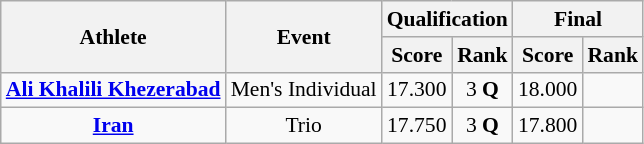<table class="wikitable" style="font-size:90%;">
<tr>
<th rowspan=2>Athlete</th>
<th rowspan=2>Event</th>
<th colspan=2>Qualification</th>
<th colspan=2>Final</th>
</tr>
<tr>
<th>Score</th>
<th>Rank</th>
<th>Score</th>
<th>Rank</th>
</tr>
<tr align=center>
<td><strong><a href='#'>Ali Khalili Khezerabad</a></strong></td>
<td>Men's Individual</td>
<td>17.300</td>
<td>3 <strong>Q</strong></td>
<td>18.000</td>
<td></td>
</tr>
<tr align=center>
<td><strong><a href='#'>Iran</a></strong></td>
<td>Trio</td>
<td>17.750</td>
<td>3 <strong>Q</strong></td>
<td>17.800</td>
<td></td>
</tr>
</table>
